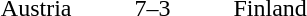<table style="text-align:center">
<tr>
<th width=200></th>
<th width=100></th>
<th width=200></th>
</tr>
<tr>
<td align=right>Austria </td>
<td>7–3</td>
<td align=left> Finland</td>
</tr>
</table>
